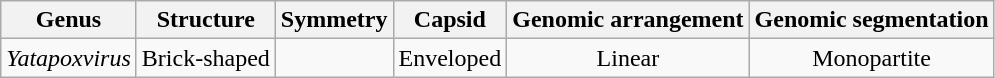<table class="wikitable sortable" style="text-align:center">
<tr>
<th>Genus</th>
<th>Structure</th>
<th>Symmetry</th>
<th>Capsid</th>
<th>Genomic arrangement</th>
<th>Genomic segmentation</th>
</tr>
<tr>
<td><em>Yatapoxvirus</em></td>
<td>Brick-shaped</td>
<td></td>
<td>Enveloped</td>
<td>Linear</td>
<td>Monopartite</td>
</tr>
</table>
